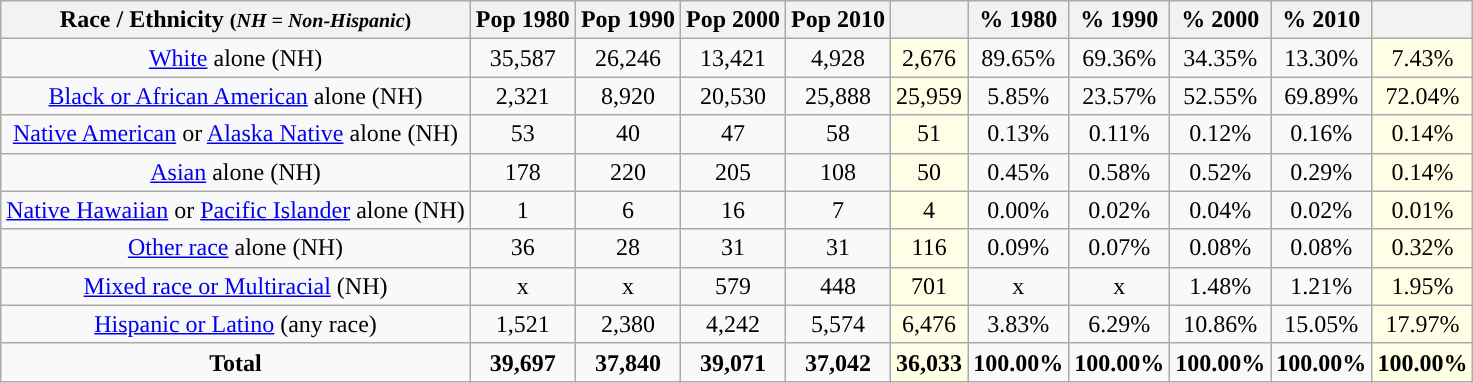<table class="wikitable" style="text-align:center;">
<tr>
<th>Race / Ethnicity <small>(<em>NH = Non-Hispanic</em>)</small></th>
<th>Pop 1980</th>
<th>Pop 1990</th>
<th>Pop 2000</th>
<th>Pop 2010</th>
<th></th>
<th>% 1980</th>
<th>% 1990</th>
<th>% 2000</th>
<th>% 2010</th>
<th></th>
</tr>
<tr>
<td><a href='#'>White</a> alone (NH)</td>
<td>35,587</td>
<td>26,246</td>
<td>13,421</td>
<td>4,928</td>
<td style='background: #ffffe6;'>2,676</td>
<td>89.65%</td>
<td>69.36%</td>
<td>34.35%</td>
<td>13.30%</td>
<td style='background: #ffffe6;'>7.43%</td>
</tr>
<tr>
<td><a href='#'>Black or African American</a> alone (NH)</td>
<td>2,321</td>
<td>8,920</td>
<td>20,530</td>
<td>25,888</td>
<td style='background: #ffffe6;'>25,959</td>
<td>5.85%</td>
<td>23.57%</td>
<td>52.55%</td>
<td>69.89%</td>
<td style='background: #ffffe6;'>72.04%</td>
</tr>
<tr>
<td><a href='#'>Native American</a> or <a href='#'>Alaska Native</a> alone (NH)</td>
<td>53 </td>
<td>40</td>
<td>47</td>
<td>58</td>
<td style='background: #ffffe6;'>51</td>
<td>0.13%</td>
<td>0.11%</td>
<td>0.12%</td>
<td>0.16%</td>
<td style='background: #ffffe6;'>0.14%</td>
</tr>
<tr>
<td><a href='#'>Asian</a> alone (NH)</td>
<td>178 </td>
<td>220</td>
<td>205</td>
<td>108</td>
<td style='background: #ffffe6;'>50</td>
<td>0.45%</td>
<td>0.58%</td>
<td>0.52%</td>
<td>0.29%</td>
<td style='background: #ffffe6;'>0.14%</td>
</tr>
<tr>
<td><a href='#'>Native Hawaiian</a> or <a href='#'>Pacific Islander</a> alone (NH)</td>
<td>1 </td>
<td>6 </td>
<td>16</td>
<td>7</td>
<td style='background: #ffffe6;'>4</td>
<td>0.00%</td>
<td>0.02%</td>
<td>0.04%</td>
<td>0.02%</td>
<td style='background: #ffffe6;'>0.01%</td>
</tr>
<tr>
<td><a href='#'>Other race</a> alone (NH)</td>
<td>36 </td>
<td>28</td>
<td>31</td>
<td>31</td>
<td style='background: #ffffe6;'>116</td>
<td>0.09%</td>
<td>0.07%</td>
<td>0.08%</td>
<td>0.08%</td>
<td style='background: #ffffe6;'>0.32%</td>
</tr>
<tr>
<td><a href='#'>Mixed race or Multiracial</a> (NH)</td>
<td>x </td>
<td>x </td>
<td>579</td>
<td>448</td>
<td style='background: #ffffe6;'>701</td>
<td>x</td>
<td>x</td>
<td>1.48%</td>
<td>1.21%</td>
<td style='background: #ffffe6;'>1.95%</td>
</tr>
<tr>
<td><a href='#'>Hispanic or Latino</a> (any race)</td>
<td>1,521 </td>
<td>2,380</td>
<td>4,242</td>
<td>5,574</td>
<td style='background: #ffffe6;'>6,476</td>
<td>3.83%</td>
<td>6.29%</td>
<td>10.86%</td>
<td>15.05%</td>
<td style='background: #ffffe6;'>17.97%</td>
</tr>
<tr>
<td><strong>Total</strong></td>
<td><strong>39,697</strong></td>
<td><strong>37,840</strong></td>
<td><strong>39,071</strong></td>
<td><strong>37,042</strong></td>
<td style='background: #ffffe6;'><strong>36,033</strong></td>
<td><strong>100.00%</strong></td>
<td><strong>100.00%</strong></td>
<td><strong>100.00%</strong></td>
<td><strong>100.00%</strong></td>
<td style='background: #ffffe6;'><strong>100.00%</strong></td>
</tr>
</table>
